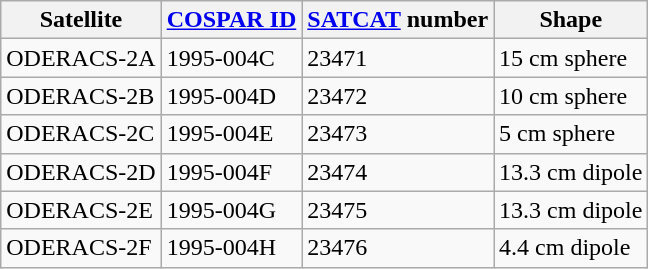<table class="wikitable">
<tr>
<th>Satellite</th>
<th><a href='#'>COSPAR ID</a></th>
<th><a href='#'>SATCAT</a> number</th>
<th>Shape</th>
</tr>
<tr>
<td>ODERACS-2A</td>
<td>1995-004C</td>
<td>23471</td>
<td>15 cm sphere</td>
</tr>
<tr>
<td>ODERACS-2B</td>
<td>1995-004D</td>
<td>23472</td>
<td>10 cm sphere</td>
</tr>
<tr>
<td>ODERACS-2C</td>
<td>1995-004E</td>
<td>23473</td>
<td>5 cm sphere</td>
</tr>
<tr>
<td>ODERACS-2D</td>
<td>1995-004F</td>
<td>23474</td>
<td>13.3 cm dipole</td>
</tr>
<tr>
<td>ODERACS-2E</td>
<td>1995-004G</td>
<td>23475</td>
<td>13.3 cm dipole</td>
</tr>
<tr>
<td>ODERACS-2F</td>
<td>1995-004H</td>
<td>23476</td>
<td>4.4 cm dipole</td>
</tr>
</table>
